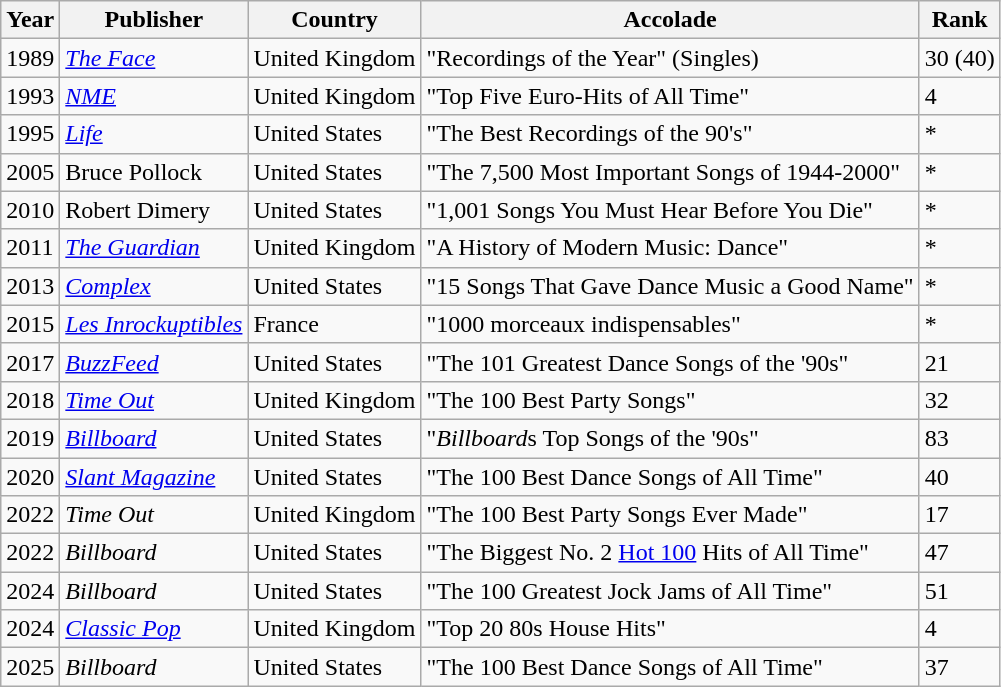<table class="wikitable sortable">
<tr>
<th>Year</th>
<th>Publisher</th>
<th>Country</th>
<th>Accolade</th>
<th>Rank</th>
</tr>
<tr>
<td>1989</td>
<td><em><a href='#'>The Face</a></em></td>
<td>United Kingdom</td>
<td>"Recordings of the Year" (Singles)</td>
<td>30 (40)</td>
</tr>
<tr>
<td>1993</td>
<td><em><a href='#'>NME</a></em></td>
<td>United Kingdom</td>
<td>"Top Five Euro-Hits of All Time"</td>
<td>4</td>
</tr>
<tr>
<td>1995</td>
<td><em><a href='#'>Life</a></em></td>
<td>United States</td>
<td>"The Best Recordings of the 90's"</td>
<td>*</td>
</tr>
<tr>
<td>2005</td>
<td>Bruce Pollock</td>
<td>United States</td>
<td>"The 7,500 Most Important Songs of 1944-2000"</td>
<td>*</td>
</tr>
<tr>
<td>2010</td>
<td>Robert Dimery</td>
<td>United States</td>
<td>"1,001 Songs You Must Hear Before You Die"</td>
<td>*</td>
</tr>
<tr>
<td>2011</td>
<td><em><a href='#'>The Guardian</a></em></td>
<td>United Kingdom</td>
<td>"A History of Modern Music: Dance"</td>
<td>*</td>
</tr>
<tr>
<td>2013</td>
<td><em><a href='#'>Complex</a></em></td>
<td>United States</td>
<td>"15 Songs That Gave Dance Music a Good Name"</td>
<td>*</td>
</tr>
<tr>
<td>2015</td>
<td><em><a href='#'>Les Inrockuptibles</a></em></td>
<td>France</td>
<td>"1000 morceaux indispensables"</td>
<td>*</td>
</tr>
<tr>
<td>2017</td>
<td><em><a href='#'>BuzzFeed</a></em></td>
<td>United States</td>
<td>"The 101 Greatest Dance Songs of the '90s"</td>
<td>21</td>
</tr>
<tr>
<td>2018</td>
<td><em><a href='#'>Time Out</a></em></td>
<td>United Kingdom</td>
<td>"The 100 Best Party Songs"</td>
<td>32</td>
</tr>
<tr>
<td>2019</td>
<td><em><a href='#'>Billboard</a></em></td>
<td>United States</td>
<td>"<em>Billboard</em>s Top Songs of the '90s"</td>
<td>83</td>
</tr>
<tr>
<td>2020</td>
<td><em><a href='#'>Slant Magazine</a></em></td>
<td>United States</td>
<td>"The 100 Best Dance Songs of All Time"</td>
<td>40</td>
</tr>
<tr>
<td>2022</td>
<td><em>Time Out</em></td>
<td>United Kingdom</td>
<td>"The 100 Best Party Songs Ever Made"</td>
<td>17</td>
</tr>
<tr>
<td>2022</td>
<td><em>Billboard</em></td>
<td>United States</td>
<td>"The Biggest No. 2 <a href='#'>Hot 100</a> Hits of All Time"</td>
<td>47</td>
</tr>
<tr>
<td>2024</td>
<td><em>Billboard</em></td>
<td>United States</td>
<td>"The 100 Greatest Jock Jams of All Time"</td>
<td>51</td>
</tr>
<tr>
<td>2024</td>
<td><em><a href='#'>Classic Pop</a></em></td>
<td>United Kingdom</td>
<td>"Top 20 80s House Hits"</td>
<td>4</td>
</tr>
<tr>
<td>2025</td>
<td><em>Billboard</em></td>
<td>United States</td>
<td>"The 100 Best Dance Songs of All Time"</td>
<td>37</td>
</tr>
</table>
